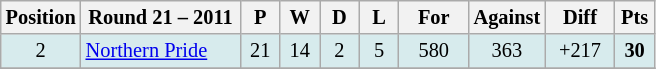<table class="wikitable" style="text-align:center; font-size:85%;">
<tr>
<th width=40 abbr="Position">Position</th>
<th width=100>Round 21 – 2011</th>
<th width=20 abbr="Played">P</th>
<th width=20 abbr="Won">W</th>
<th width=20 abbr="Drawn">D</th>
<th width=20 abbr="Lost">L</th>
<th width=40 abbr="Points for">For</th>
<th width=40 abbr="Points against">Against</th>
<th width=40 abbr="Points difference">Diff</th>
<th width=20 abbr="Points">Pts</th>
</tr>
<tr style="background: #d7ebed;">
<td>2</td>
<td style="text-align:left;"> <a href='#'>Northern Pride</a></td>
<td>21</td>
<td>14</td>
<td>2</td>
<td>5</td>
<td>580</td>
<td>363</td>
<td>+217</td>
<td><strong>30</strong></td>
</tr>
<tr>
</tr>
</table>
